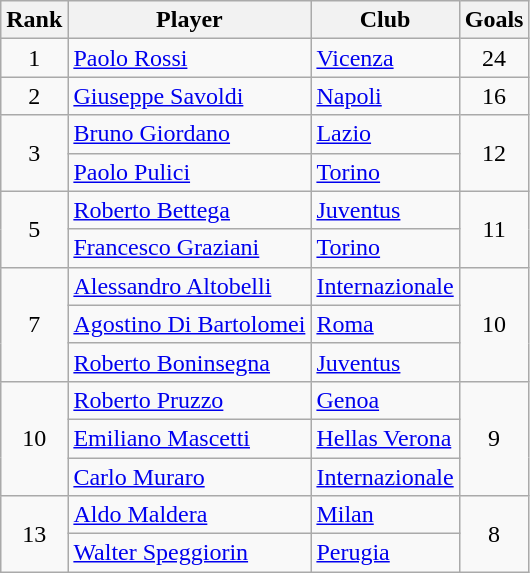<table class="wikitable" style="text-align:center">
<tr>
<th>Rank</th>
<th>Player</th>
<th>Club</th>
<th>Goals</th>
</tr>
<tr>
<td>1</td>
<td align="left"> <a href='#'>Paolo Rossi</a></td>
<td align="left"><a href='#'>Vicenza</a></td>
<td>24</td>
</tr>
<tr>
<td rowspan="1">2</td>
<td align="left"> <a href='#'>Giuseppe Savoldi</a></td>
<td align="left"><a href='#'>Napoli</a></td>
<td rowspan="1">16</td>
</tr>
<tr>
<td rowspan="2">3</td>
<td align="left"> <a href='#'>Bruno Giordano</a></td>
<td align="left"><a href='#'>Lazio</a></td>
<td rowspan="2">12</td>
</tr>
<tr>
<td align="left"> <a href='#'>Paolo Pulici</a></td>
<td align="left"><a href='#'>Torino</a></td>
</tr>
<tr>
<td rowspan="2">5</td>
<td align="left"> <a href='#'>Roberto Bettega</a></td>
<td align="left"><a href='#'>Juventus</a></td>
<td rowspan="2">11</td>
</tr>
<tr>
<td align="left"> <a href='#'>Francesco Graziani</a></td>
<td align="left"><a href='#'>Torino</a></td>
</tr>
<tr>
<td rowspan="3">7</td>
<td align="left"> <a href='#'>Alessandro Altobelli</a></td>
<td align="left"><a href='#'>Internazionale</a></td>
<td rowspan="3">10</td>
</tr>
<tr>
<td align="left"> <a href='#'>Agostino Di Bartolomei</a></td>
<td align="left"><a href='#'>Roma</a></td>
</tr>
<tr>
<td align="left"> <a href='#'>Roberto Boninsegna</a></td>
<td align="left"><a href='#'>Juventus</a></td>
</tr>
<tr>
<td rowspan="3">10</td>
<td align="left"> <a href='#'>Roberto Pruzzo</a></td>
<td align="left"><a href='#'>Genoa</a></td>
<td rowspan="3">9</td>
</tr>
<tr>
<td align="left"> <a href='#'>Emiliano Mascetti</a></td>
<td align="left"><a href='#'>Hellas Verona</a></td>
</tr>
<tr>
<td align="left"> <a href='#'>Carlo Muraro</a></td>
<td align="left"><a href='#'>Internazionale</a></td>
</tr>
<tr>
<td rowspan="2">13</td>
<td align="left"> <a href='#'>Aldo Maldera</a></td>
<td align="left"><a href='#'>Milan</a></td>
<td rowspan="2">8</td>
</tr>
<tr>
<td align="left"> <a href='#'>Walter Speggiorin</a></td>
<td align="left"><a href='#'>Perugia</a></td>
</tr>
</table>
